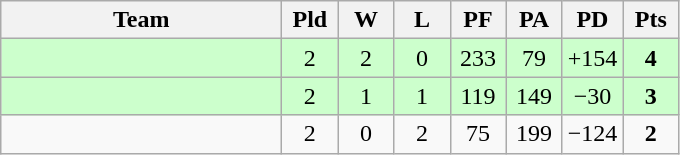<table class=wikitable style="text-align:center">
<tr>
<th width=180>Team</th>
<th width=30>Pld</th>
<th width=30>W</th>
<th width=30>L</th>
<th width=30>PF</th>
<th width=30>PA</th>
<th width=30>PD</th>
<th width=30>Pts</th>
</tr>
<tr align=center bgcolor="#ccffcc">
<td align=left></td>
<td>2</td>
<td>2</td>
<td>0</td>
<td>233</td>
<td>79</td>
<td>+154</td>
<td><strong>4</strong></td>
</tr>
<tr align=center bgcolor="#ccffcc">
<td align=left></td>
<td>2</td>
<td>1</td>
<td>1</td>
<td>119</td>
<td>149</td>
<td>−30</td>
<td><strong>3</strong></td>
</tr>
<tr align=center>
<td align=left></td>
<td>2</td>
<td>0</td>
<td>2</td>
<td>75</td>
<td>199</td>
<td>−124</td>
<td><strong>2</strong></td>
</tr>
</table>
